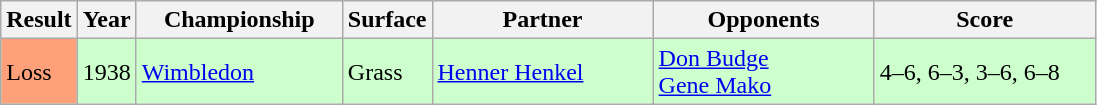<table class="sortable wikitable">
<tr>
<th>Result</th>
<th style="width:30px">Year</th>
<th style="width:130px">Championship</th>
<th style="width:50px">Surface</th>
<th style="width:140px">Partner</th>
<th style="width:140px">Opponents</th>
<th style="width:140px" class="unsortable">Score</th>
</tr>
<tr style="background:#cfc;">
<td style="background:#ffa07a;">Loss</td>
<td>1938</td>
<td><a href='#'>Wimbledon</a></td>
<td>Grass</td>
<td> <a href='#'>Henner Henkel</a></td>
<td> <a href='#'>Don Budge</a><br> <a href='#'>Gene Mako</a></td>
<td>4–6, 6–3, 3–6, 6–8</td>
</tr>
</table>
